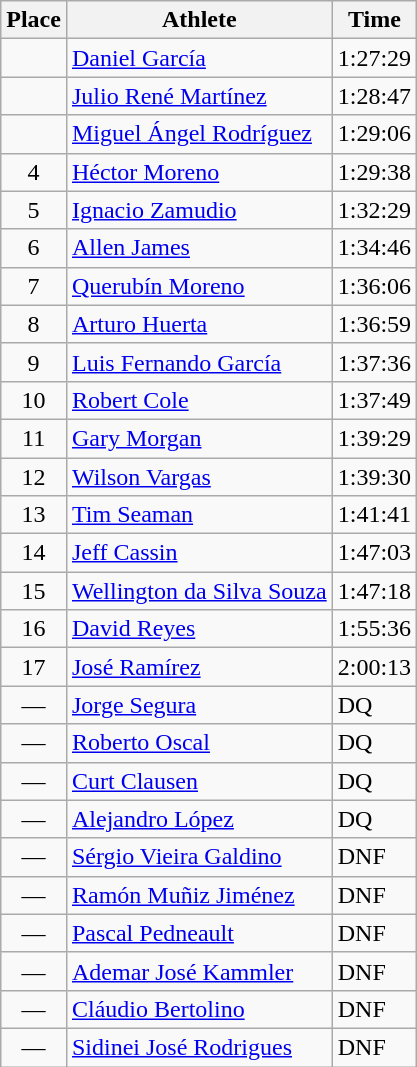<table class=wikitable>
<tr>
<th>Place</th>
<th>Athlete</th>
<th>Time</th>
</tr>
<tr>
<td align=center></td>
<td><a href='#'>Daniel García</a> </td>
<td>1:27:29</td>
</tr>
<tr>
<td align=center></td>
<td><a href='#'>Julio René Martínez</a> </td>
<td>1:28:47</td>
</tr>
<tr>
<td align=center></td>
<td><a href='#'>Miguel Ángel Rodríguez</a> </td>
<td>1:29:06</td>
</tr>
<tr>
<td align=center>4</td>
<td><a href='#'>Héctor Moreno</a> </td>
<td>1:29:38</td>
</tr>
<tr>
<td align=center>5</td>
<td><a href='#'>Ignacio Zamudio</a> </td>
<td>1:32:29</td>
</tr>
<tr>
<td align=center>6</td>
<td><a href='#'>Allen James</a> </td>
<td>1:34:46</td>
</tr>
<tr>
<td align=center>7</td>
<td><a href='#'>Querubín Moreno</a> </td>
<td>1:36:06</td>
</tr>
<tr>
<td align=center>8</td>
<td><a href='#'>Arturo Huerta</a> </td>
<td>1:36:59</td>
</tr>
<tr>
<td align=center>9</td>
<td><a href='#'>Luis Fernando García</a> </td>
<td>1:37:36</td>
</tr>
<tr>
<td align=center>10</td>
<td><a href='#'>Robert Cole</a> </td>
<td>1:37:49</td>
</tr>
<tr>
<td align=center>11</td>
<td><a href='#'>Gary Morgan</a> </td>
<td>1:39:29</td>
</tr>
<tr>
<td align=center>12</td>
<td><a href='#'>Wilson Vargas</a> </td>
<td>1:39:30</td>
</tr>
<tr>
<td align=center>13</td>
<td><a href='#'>Tim Seaman</a> </td>
<td>1:41:41</td>
</tr>
<tr>
<td align=center>14</td>
<td><a href='#'>Jeff Cassin</a> </td>
<td>1:47:03</td>
</tr>
<tr>
<td align=center>15</td>
<td><a href='#'>Wellington da Silva Souza</a> </td>
<td>1:47:18</td>
</tr>
<tr>
<td align=center>16</td>
<td><a href='#'>David Reyes</a> </td>
<td>1:55:36</td>
</tr>
<tr>
<td align=center>17</td>
<td><a href='#'>José Ramírez</a> </td>
<td>2:00:13</td>
</tr>
<tr>
<td align=center>—</td>
<td><a href='#'>Jorge Segura</a> </td>
<td>DQ</td>
</tr>
<tr>
<td align=center>—</td>
<td><a href='#'>Roberto Oscal</a> </td>
<td>DQ</td>
</tr>
<tr>
<td align=center>—</td>
<td><a href='#'>Curt Clausen</a> </td>
<td>DQ</td>
</tr>
<tr>
<td align=center>—</td>
<td><a href='#'>Alejandro López</a> </td>
<td>DQ</td>
</tr>
<tr>
<td align=center>—</td>
<td><a href='#'>Sérgio Vieira Galdino</a> </td>
<td>DNF</td>
</tr>
<tr>
<td align=center>—</td>
<td><a href='#'>Ramón Muñiz Jiménez</a> </td>
<td>DNF</td>
</tr>
<tr>
<td align=center>—</td>
<td><a href='#'>Pascal Pedneault</a> </td>
<td>DNF</td>
</tr>
<tr>
<td align=center>—</td>
<td><a href='#'>Ademar José Kammler</a> </td>
<td>DNF</td>
</tr>
<tr>
<td align=center>—</td>
<td><a href='#'>Cláudio Bertolino</a> </td>
<td>DNF</td>
</tr>
<tr>
<td align=center>—</td>
<td><a href='#'>Sidinei José Rodrigues</a> </td>
<td>DNF</td>
</tr>
</table>
